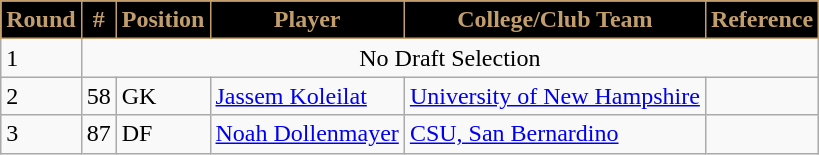<table class="wikitable">
<tr>
<th style="background:#000000; color:#C39E6D; border:1px solid #C39E6D;">Round</th>
<th style="background:#000000; color:#C39E6D; border:1px solid #C39E6D;">#</th>
<th style="background:#000000; color:#C39E6D; border:1px solid #C39E6D;">Position</th>
<th style="background:#000000; color:#C39E6D; border:1px solid #C39E6D;">Player</th>
<th style="background:#000000; color:#C39E6D; border:1px solid #C39E6D;">College/Club Team</th>
<th style="background:#000000; color:#C39E6D; border:1px solid #C39E6D;">Reference</th>
</tr>
<tr>
<td>1</td>
<td colspan=5 align=center>No Draft Selection</td>
</tr>
<tr>
<td>2</td>
<td>58</td>
<td>GK</td>
<td> <a href='#'>Jassem Koleilat</a></td>
<td><a href='#'>University of New Hampshire</a></td>
<td></td>
</tr>
<tr>
<td>3</td>
<td>87</td>
<td>DF</td>
<td> <a href='#'>Noah Dollenmayer</a></td>
<td><a href='#'>CSU, San Bernardino</a></td>
<td></td>
</tr>
</table>
